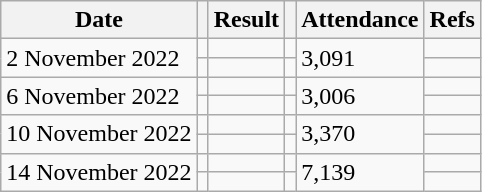<table class="wikitable">
<tr>
<th>Date</th>
<th></th>
<th>Result</th>
<th></th>
<th>Attendance</th>
<th>Refs</th>
</tr>
<tr>
<td rowspan=2>2 November 2022</td>
<td></td>
<td></td>
<td></td>
<td rowspan=2>3,091</td>
<td></td>
</tr>
<tr>
<td></td>
<td></td>
<td></td>
<td></td>
</tr>
<tr>
<td rowspan=2>6 November 2022</td>
<td></td>
<td></td>
<td></td>
<td rowspan=2>3,006</td>
<td></td>
</tr>
<tr>
<td></td>
<td></td>
<td></td>
<td></td>
</tr>
<tr>
<td rowspan=2>10 November 2022</td>
<td></td>
<td></td>
<td></td>
<td rowspan=2>3,370</td>
<td></td>
</tr>
<tr>
<td></td>
<td></td>
<td></td>
<td></td>
</tr>
<tr>
<td rowspan=2>14 November 2022</td>
<td></td>
<td></td>
<td></td>
<td rowspan=2>7,139</td>
<td></td>
</tr>
<tr>
<td></td>
<td></td>
<td></td>
<td></td>
</tr>
</table>
